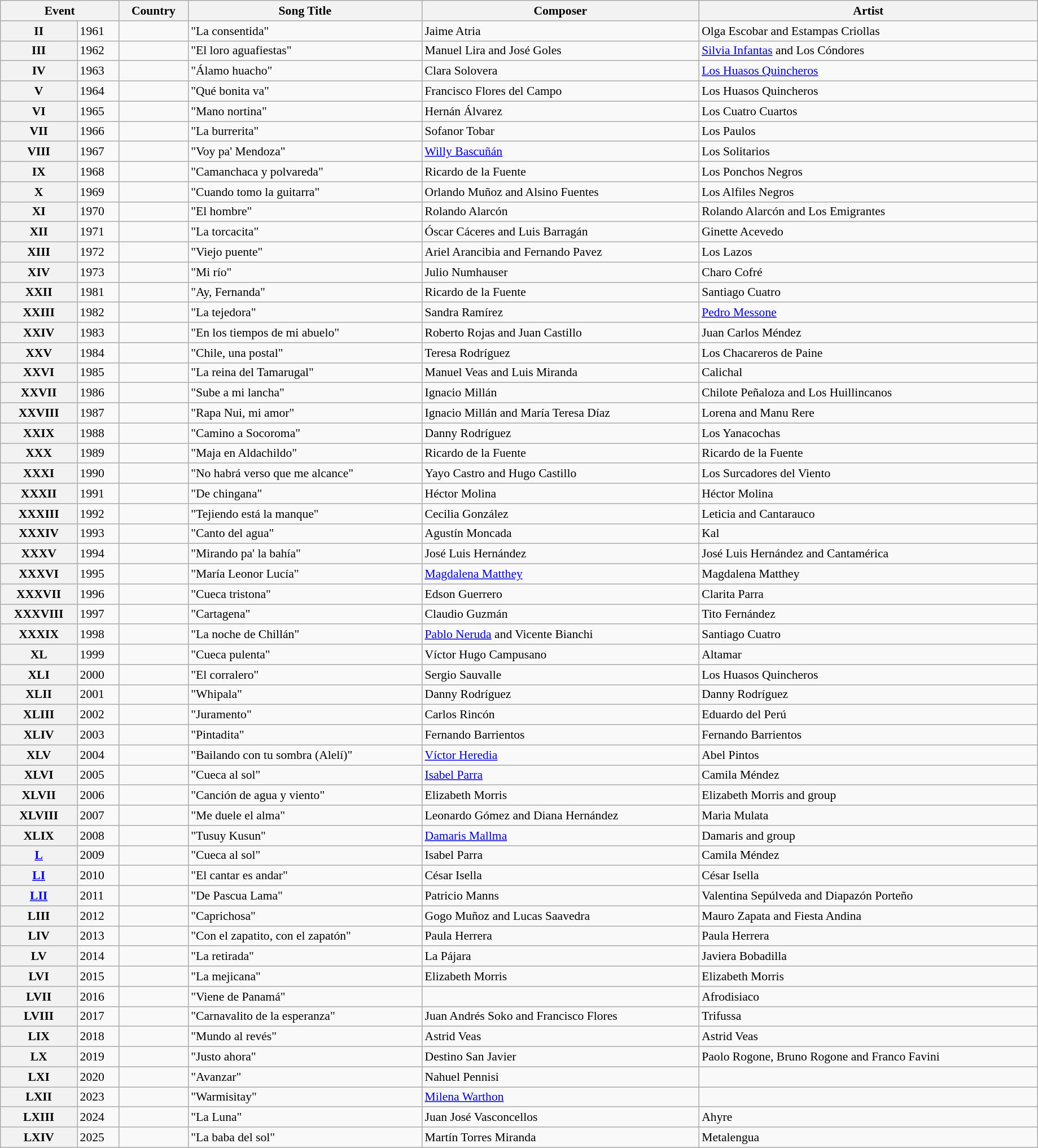<table class="wikitable"  style="font-size:90%; width:97%;">
<tr valign=top>
<th colspan=2>Event</th>
<th>Country</th>
<th>Song Title</th>
<th>Composer</th>
<th>Artist</th>
</tr>
<tr valign=top>
<th>II</th>
<td>1961</td>
<td></td>
<td>"La consentida"</td>
<td>Jaime Atria</td>
<td>Olga Escobar and Estampas Criollas</td>
</tr>
<tr valign=top>
<th>III</th>
<td>1962</td>
<td></td>
<td>"El loro aguafiestas"</td>
<td>Manuel Lira and José Goles</td>
<td><a href='#'>Silvia Infantas</a> and Los Cóndores</td>
</tr>
<tr valign=top>
<th>IV</th>
<td>1963</td>
<td></td>
<td>"Álamo huacho"</td>
<td>Clara Solovera</td>
<td><a href='#'>Los Huasos Quincheros</a></td>
</tr>
<tr valign=top>
<th>V</th>
<td>1964</td>
<td></td>
<td>"Qué bonita va"</td>
<td>Francisco Flores del Campo</td>
<td>Los Huasos Quincheros</td>
</tr>
<tr valign=top>
<th>VI</th>
<td>1965</td>
<td></td>
<td>"Mano nortina"</td>
<td>Hernán Álvarez</td>
<td>Los Cuatro Cuartos</td>
</tr>
<tr valign=top>
<th>VII</th>
<td>1966</td>
<td></td>
<td>"La burrerita"</td>
<td>Sofanor Tobar</td>
<td>Los Paulos</td>
</tr>
<tr valign=top>
<th>VIII</th>
<td>1967</td>
<td></td>
<td>"Voy pa' Mendoza"</td>
<td><a href='#'>Willy Bascuñán</a></td>
<td>Los Solitarios</td>
</tr>
<tr valign=top>
<th>IX</th>
<td>1968</td>
<td></td>
<td>"Camanchaca y polvareda"</td>
<td>Ricardo de la Fuente</td>
<td>Los Ponchos Negros</td>
</tr>
<tr valign=top>
<th>X</th>
<td>1969</td>
<td></td>
<td>"Cuando tomo la guitarra"</td>
<td>Orlando Muñoz and Alsino Fuentes</td>
<td>Los Alfiles Negros</td>
</tr>
<tr valign=top>
<th>XI</th>
<td>1970</td>
<td></td>
<td>"El hombre"</td>
<td>Rolando Alarcón</td>
<td>Rolando Alarcón and Los Emigrantes</td>
</tr>
<tr valign=top>
<th>XII</th>
<td>1971</td>
<td></td>
<td>"La torcacita"</td>
<td>Óscar Cáceres and Luis Barragán</td>
<td>Ginette Acevedo</td>
</tr>
<tr valign=top>
<th>XIII</th>
<td>1972</td>
<td></td>
<td>"Viejo puente"</td>
<td>Ariel Arancibia and Fernando Pavez</td>
<td>Los Lazos</td>
</tr>
<tr valign=top>
<th>XIV</th>
<td>1973</td>
<td></td>
<td>"Mi río"</td>
<td>Julio Numhauser</td>
<td>Charo Cofré</td>
</tr>
<tr valign=top>
<th>XXII</th>
<td>1981</td>
<td></td>
<td>"Ay, Fernanda"</td>
<td>Ricardo de la Fuente</td>
<td>Santiago Cuatro</td>
</tr>
<tr valign=top>
<th>XXIII</th>
<td>1982</td>
<td></td>
<td>"La tejedora"</td>
<td>Sandra Ramírez</td>
<td><a href='#'>Pedro Messone</a></td>
</tr>
<tr valign=top>
<th>XXIV</th>
<td>1983</td>
<td></td>
<td>"En los tiempos de mi abuelo"</td>
<td>Roberto Rojas and Juan Castillo</td>
<td>Juan Carlos Méndez</td>
</tr>
<tr valign=top>
<th>XXV</th>
<td>1984</td>
<td></td>
<td>"Chile, una postal"</td>
<td>Teresa Rodríguez</td>
<td>Los Chacareros de Paine</td>
</tr>
<tr valign=top>
<th>XXVI</th>
<td>1985</td>
<td></td>
<td>"La reina del Tamarugal"</td>
<td>Manuel Veas and Luis Miranda</td>
<td>Calichal</td>
</tr>
<tr valign=top>
<th>XXVII</th>
<td>1986</td>
<td></td>
<td>"Sube a mi lancha"</td>
<td>Ignacio Millán</td>
<td>Chilote Peñaloza and Los Huillincanos</td>
</tr>
<tr valign=top>
<th>XXVIII</th>
<td>1987</td>
<td></td>
<td>"Rapa Nui, mi amor"</td>
<td>Ignacio Millán and María Teresa Díaz</td>
<td>Lorena and Manu Rere</td>
</tr>
<tr valign=top>
<th>XXIX</th>
<td>1988</td>
<td></td>
<td>"Camino a Socoroma"</td>
<td>Danny Rodríguez</td>
<td>Los Yanacochas</td>
</tr>
<tr valign=top>
<th>XXX</th>
<td>1989</td>
<td></td>
<td>"Maja en Aldachildo"</td>
<td>Ricardo de la Fuente</td>
<td>Ricardo de la Fuente</td>
</tr>
<tr valign=top>
<th>XXXI</th>
<td>1990</td>
<td></td>
<td>"No habrá verso que me alcance"</td>
<td>Yayo Castro and Hugo Castillo</td>
<td>Los Surcadores del Viento</td>
</tr>
<tr valign=top>
<th>XXXII</th>
<td>1991</td>
<td></td>
<td>"De chingana"</td>
<td>Héctor Molina</td>
<td>Héctor Molina</td>
</tr>
<tr valign=top>
<th>XXXIII</th>
<td>1992</td>
<td></td>
<td>"Tejiendo está la manque"</td>
<td>Cecilia González</td>
<td>Leticia and Cantarauco</td>
</tr>
<tr valign=top>
<th>XXXIV</th>
<td>1993</td>
<td></td>
<td>"Canto del agua"</td>
<td>Agustín Moncada</td>
<td>Kal</td>
</tr>
<tr valign=top>
<th>XXXV</th>
<td>1994</td>
<td></td>
<td>"Mirando pa' la bahía"</td>
<td>José Luis Hernández</td>
<td>José Luis Hernández and Cantamérica</td>
</tr>
<tr valign=top>
<th>XXXVI</th>
<td>1995</td>
<td></td>
<td>"María Leonor Lucía"</td>
<td><a href='#'>Magdalena Matthey</a></td>
<td>Magdalena Matthey</td>
</tr>
<tr valign=top>
<th>XXXVII</th>
<td>1996</td>
<td></td>
<td>"Cueca tristona"</td>
<td>Edson Guerrero</td>
<td>Clarita Parra</td>
</tr>
<tr valign=top>
<th>XXXVIII</th>
<td>1997</td>
<td></td>
<td>"Cartagena"</td>
<td>Claudio Guzmán</td>
<td>Tito Fernández</td>
</tr>
<tr valign=top>
<th>XXXIX</th>
<td>1998</td>
<td></td>
<td>"La noche de Chillán"</td>
<td><a href='#'>Pablo Neruda</a> and Vicente Bianchi</td>
<td>Santiago Cuatro</td>
</tr>
<tr valign=top>
<th>XL</th>
<td>1999</td>
<td></td>
<td>"Cueca pulenta"</td>
<td>Víctor Hugo Campusano</td>
<td>Altamar</td>
</tr>
<tr valign=top>
<th>XLI</th>
<td>2000</td>
<td></td>
<td>"El corralero"</td>
<td>Sergio Sauvalle</td>
<td>Los Huasos Quincheros</td>
</tr>
<tr valign=top>
<th>XLII</th>
<td>2001</td>
<td></td>
<td>"Whipala"</td>
<td>Danny Rodríguez</td>
<td>Danny Rodríguez</td>
</tr>
<tr valign=top>
<th>XLIII</th>
<td>2002</td>
<td></td>
<td>"Juramento"</td>
<td>Carlos Rincón</td>
<td>Eduardo del Perú</td>
</tr>
<tr valign=top>
<th>XLIV</th>
<td>2003</td>
<td></td>
<td>"Pintadita"</td>
<td>Fernando Barrientos</td>
<td>Fernando Barrientos</td>
</tr>
<tr valign=top>
<th>XLV</th>
<td>2004</td>
<td></td>
<td>"Bailando con tu sombra (Alelí)"</td>
<td><a href='#'>Víctor Heredia</a></td>
<td>Abel Pintos</td>
</tr>
<tr valign=top>
<th>XLVI</th>
<td>2005</td>
<td></td>
<td>"Cueca al sol"</td>
<td><a href='#'>Isabel Parra</a></td>
<td>Camila Méndez</td>
</tr>
<tr valign=top>
<th>XLVII</th>
<td>2006</td>
<td></td>
<td>"Canción de agua y viento"</td>
<td>Elizabeth Morris</td>
<td>Elizabeth Morris and group</td>
</tr>
<tr valign=top>
<th>XLVIII</th>
<td>2007</td>
<td></td>
<td>"Me duele el alma"</td>
<td>Leonardo Gómez and Diana Hernández</td>
<td>Maria Mulata</td>
</tr>
<tr valign=top>
<th>XLIX</th>
<td>2008</td>
<td></td>
<td>"Tusuy Kusun"</td>
<td><a href='#'>Damaris Mallma</a></td>
<td>Damaris and group</td>
</tr>
<tr valign=top>
<th><a href='#'>L</a></th>
<td>2009</td>
<td></td>
<td>"Cueca al sol"</td>
<td>Isabel Parra</td>
<td>Camila Méndez</td>
</tr>
<tr valign=top>
<th><a href='#'>LI</a></th>
<td>2010</td>
<td></td>
<td>"El cantar es andar"</td>
<td>César Isella</td>
<td>César Isella</td>
</tr>
<tr valign=top>
<th><a href='#'>LII</a></th>
<td>2011</td>
<td></td>
<td>"De Pascua Lama"</td>
<td>Patricio Manns</td>
<td>Valentina Sepúlveda and Diapazón Porteño</td>
</tr>
<tr valign=top>
<th>LIII</th>
<td>2012</td>
<td></td>
<td>"Caprichosa"</td>
<td>Gogo Muñoz and Lucas Saavedra</td>
<td>Mauro Zapata and Fiesta Andina</td>
</tr>
<tr>
<th>LIV</th>
<td>2013</td>
<td></td>
<td>"Con el zapatito, con el zapatón"</td>
<td>Paula Herrera</td>
<td>Paula Herrera</td>
</tr>
<tr>
<th>LV</th>
<td>2014</td>
<td></td>
<td>"La retirada"</td>
<td>La Pájara</td>
<td>Javiera Bobadilla</td>
</tr>
<tr>
<th>LVI</th>
<td>2015</td>
<td></td>
<td>"La mejicana"</td>
<td>Elizabeth Morris</td>
<td>Elizabeth Morris</td>
</tr>
<tr>
<th>LVII</th>
<td>2016</td>
<td></td>
<td>"Viene de Panamá"</td>
<td></td>
<td>Afrodisiaco</td>
</tr>
<tr>
<th>LVIII</th>
<td>2017</td>
<td></td>
<td>"Carnavalito de la esperanza"</td>
<td>Juan Andrés Soko and Francisco Flores</td>
<td>Trifussa</td>
</tr>
<tr>
<th>LIX</th>
<td>2018</td>
<td></td>
<td>"Mundo al revés"</td>
<td>Astrid Veas</td>
<td>Astrid Veas</td>
</tr>
<tr>
<th>LX</th>
<td>2019</td>
<td></td>
<td>"Justo ahora"</td>
<td>Destino San Javier</td>
<td>Paolo Rogone, Bruno Rogone and Franco Favini</td>
</tr>
<tr>
<th>LXI</th>
<td>2020</td>
<td></td>
<td>"Avanzar"</td>
<td>Nahuel Pennisi</td>
<td></td>
</tr>
<tr>
<th>LXII</th>
<td>2023</td>
<td></td>
<td>"Warmisitay"</td>
<td><a href='#'>Milena Warthon</a></td>
<td></td>
</tr>
<tr>
<th>LXIII</th>
<td>2024</td>
<td></td>
<td>"La Luna"</td>
<td>Juan José Vasconcellos</td>
<td>Ahyre</td>
</tr>
<tr>
<th>LXIV</th>
<td>2025</td>
<td></td>
<td>"La baba del sol"</td>
<td>Martín Torres Miranda</td>
<td>Metalengua</td>
</tr>
</table>
